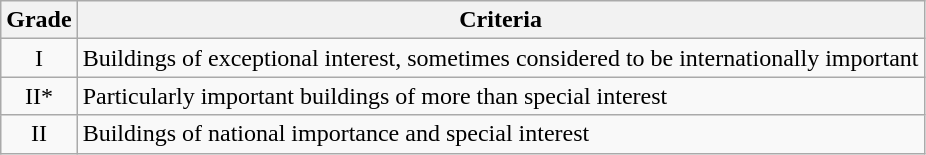<table class="wikitable">
<tr>
<th>Grade</th>
<th>Criteria</th>
</tr>
<tr>
<td align="center" >I</td>
<td>Buildings of exceptional interest, sometimes considered to be internationally important</td>
</tr>
<tr>
<td align="center" >II*</td>
<td>Particularly important buildings of more than special interest</td>
</tr>
<tr>
<td align="center" >II</td>
<td>Buildings of national importance and special interest</td>
</tr>
</table>
